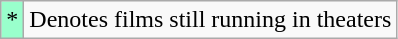<table class="wikitable">
<tr>
<td style="text-align:center; background:#9fc;">*</td>
<td>Denotes films still running in theaters</td>
</tr>
</table>
